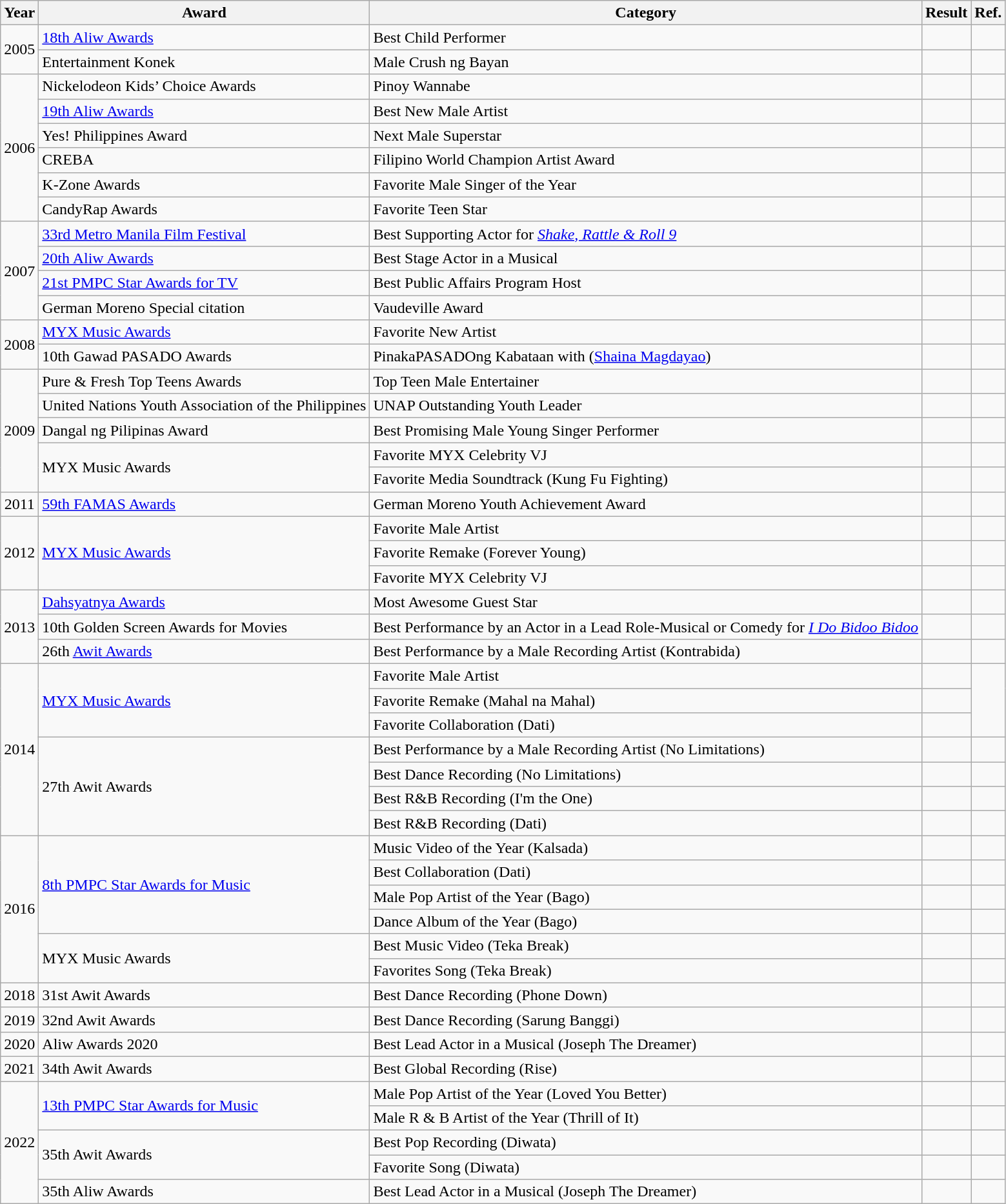<table class="wikitable">
<tr>
<th>Year</th>
<th>Award</th>
<th>Category</th>
<th>Result</th>
<th>Ref.</th>
</tr>
<tr>
<td rowspan="2" style="text-align:center;">2005</td>
<td><a href='#'>18th Aliw Awards</a></td>
<td>Best Child Performer</td>
<td></td>
<td></td>
</tr>
<tr>
<td>Entertainment Konek</td>
<td>Male Crush ng Bayan</td>
<td></td>
<td></td>
</tr>
<tr>
<td rowspan="6" style="text-align:center;">2006</td>
<td>Nickelodeon Kids’ Choice Awards</td>
<td>Pinoy Wannabe</td>
<td></td>
<td></td>
</tr>
<tr>
<td><a href='#'>19th Aliw Awards</a></td>
<td>Best New Male Artist</td>
<td></td>
<td></td>
</tr>
<tr>
<td>Yes! Philippines Award</td>
<td>Next Male Superstar</td>
<td></td>
<td></td>
</tr>
<tr>
<td>CREBA</td>
<td>Filipino World Champion Artist Award</td>
<td></td>
<td></td>
</tr>
<tr>
<td>K-Zone Awards</td>
<td>Favorite Male Singer of the Year</td>
<td></td>
<td></td>
</tr>
<tr>
<td>CandyRap Awards</td>
<td>Favorite Teen Star</td>
<td></td>
<td></td>
</tr>
<tr>
<td rowspan="4" style="text-align:center;">2007</td>
<td><a href='#'>33rd Metro Manila Film Festival</a></td>
<td>Best Supporting Actor for <em><a href='#'>Shake, Rattle & Roll 9</a></em></td>
<td></td>
<td></td>
</tr>
<tr>
<td><a href='#'>20th Aliw Awards</a></td>
<td>Best Stage Actor in a Musical</td>
<td></td>
<td></td>
</tr>
<tr>
<td><a href='#'>21st PMPC Star Awards for TV</a></td>
<td>Best Public Affairs Program Host</td>
<td></td>
<td></td>
</tr>
<tr>
<td>German Moreno Special citation</td>
<td>Vaudeville Award</td>
<td></td>
<td></td>
</tr>
<tr>
<td rowspan="2" style="text-align:center;">2008</td>
<td><a href='#'>MYX Music Awards</a></td>
<td>Favorite New Artist</td>
<td></td>
<td></td>
</tr>
<tr>
<td>10th Gawad PASADO Awards</td>
<td>PinakaPASADOng Kabataan with (<a href='#'>Shaina Magdayao</a>)</td>
<td></td>
<td></td>
</tr>
<tr>
<td rowspan="5" style="text-align:center;">2009</td>
<td>Pure & Fresh Top Teens Awards</td>
<td>Top Teen Male Entertainer</td>
<td></td>
<td></td>
</tr>
<tr>
<td>United Nations Youth Association of the Philippines</td>
<td>UNAP Outstanding Youth Leader</td>
<td></td>
<td></td>
</tr>
<tr>
<td>Dangal ng Pilipinas Award</td>
<td>Best Promising Male Young Singer Performer</td>
<td></td>
<td></td>
</tr>
<tr>
<td rowspan="2">MYX Music Awards</td>
<td>Favorite MYX Celebrity VJ</td>
<td></td>
<td></td>
</tr>
<tr>
<td>Favorite Media Soundtrack (Kung Fu Fighting)</td>
<td></td>
<td></td>
</tr>
<tr>
<td rowspan="1" style="text-align:center;">2011</td>
<td><a href='#'>59th FAMAS Awards</a></td>
<td>German Moreno Youth Achievement Award</td>
<td></td>
<td></td>
</tr>
<tr>
<td rowspan="3" style="text-align:center;">2012</td>
<td rowspan=3><a href='#'>MYX Music Awards</a></td>
<td>Favorite Male Artist</td>
<td></td>
<td></td>
</tr>
<tr>
<td>Favorite Remake (Forever Young)</td>
<td></td>
<td></td>
</tr>
<tr>
<td>Favorite MYX Celebrity VJ</td>
<td></td>
<td></td>
</tr>
<tr>
<td rowspan="3" style="text-align:center;">2013</td>
<td><a href='#'>Dahsyatnya Awards</a></td>
<td>Most Awesome Guest Star</td>
<td></td>
<td></td>
</tr>
<tr>
<td>10th Golden Screen Awards for Movies</td>
<td>Best Performance by an Actor in a Lead Role-Musical or Comedy for <em><a href='#'>I Do Bidoo Bidoo</a></em></td>
<td></td>
<td></td>
</tr>
<tr>
<td>26th <a href='#'>Awit Awards</a></td>
<td>Best Performance by a Male Recording Artist (Kontrabida)</td>
<td></td>
<td></td>
</tr>
<tr>
<td rowspan="7" style="text-align:center;">2014</td>
<td rowspan=3><a href='#'>MYX Music Awards</a></td>
<td>Favorite Male Artist</td>
<td></td>
<td rowspan=3></td>
</tr>
<tr>
<td>Favorite Remake (Mahal na Mahal)</td>
<td></td>
</tr>
<tr>
<td>Favorite Collaboration (Dati)</td>
<td></td>
</tr>
<tr>
<td rowspan="4">27th Awit Awards</td>
<td>Best Performance by a Male Recording Artist (No Limitations)</td>
<td></td>
<td></td>
</tr>
<tr>
<td>Best Dance Recording (No Limitations)</td>
<td></td>
<td></td>
</tr>
<tr>
<td>Best R&B Recording (I'm the One)</td>
<td></td>
<td></td>
</tr>
<tr>
<td>Best R&B Recording (Dati)</td>
<td></td>
<td></td>
</tr>
<tr>
<td rowspan="6">2016</td>
<td rowspan="4"><a href='#'>8th PMPC Star Awards for Music</a></td>
<td>Music Video of the Year (Kalsada)</td>
<td></td>
<td></td>
</tr>
<tr>
<td>Best Collaboration (Dati)</td>
<td></td>
<td></td>
</tr>
<tr>
<td>Male Pop Artist of the Year (Bago)</td>
<td></td>
<td></td>
</tr>
<tr>
<td>Dance Album of the Year (Bago)</td>
<td></td>
<td></td>
</tr>
<tr>
<td rowspan="2">MYX Music Awards</td>
<td>Best Music Video (Teka Break)</td>
<td></td>
<td></td>
</tr>
<tr>
<td>Favorites Song (Teka Break)</td>
<td></td>
<td></td>
</tr>
<tr>
<td>2018</td>
<td>31st Awit Awards</td>
<td>Best Dance Recording (Phone Down)</td>
<td></td>
<td></td>
</tr>
<tr>
<td>2019</td>
<td>32nd Awit Awards</td>
<td>Best Dance Recording (Sarung Banggi)</td>
<td></td>
<td></td>
</tr>
<tr>
<td>2020</td>
<td>Aliw Awards 2020</td>
<td>Best Lead Actor in a Musical (Joseph The Dreamer)</td>
<td></td>
<td></td>
</tr>
<tr>
<td>2021</td>
<td>34th Awit Awards</td>
<td>Best Global Recording (Rise)</td>
<td></td>
<td></td>
</tr>
<tr>
<td rowspan="5">2022</td>
<td rowspan="2"><a href='#'>13th PMPC Star Awards for Music</a></td>
<td>Male Pop Artist of the Year (Loved You Better)</td>
<td></td>
<td></td>
</tr>
<tr>
<td>Male R & B Artist of the Year (Thrill of It)</td>
<td></td>
<td></td>
</tr>
<tr>
<td rowspan="2">35th Awit Awards</td>
<td>Best Pop Recording (Diwata)</td>
<td></td>
<td></td>
</tr>
<tr>
<td>Favorite Song (Diwata)</td>
<td></td>
<td></td>
</tr>
<tr>
<td>35th Aliw Awards</td>
<td>Best Lead Actor in a Musical (Joseph The Dreamer)</td>
<td></td>
<td></td>
</tr>
</table>
